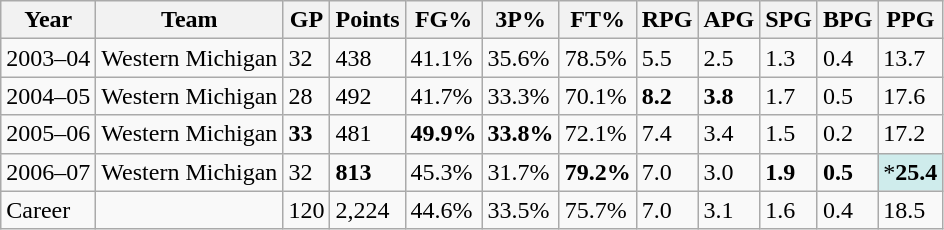<table class="wikitable">
<tr>
<th>Year</th>
<th>Team</th>
<th>GP</th>
<th>Points</th>
<th>FG%</th>
<th>3P%</th>
<th>FT%</th>
<th>RPG</th>
<th>APG</th>
<th>SPG</th>
<th>BPG</th>
<th>PPG</th>
</tr>
<tr>
<td>2003–04</td>
<td>Western Michigan</td>
<td>32</td>
<td>438</td>
<td>41.1%</td>
<td>35.6%</td>
<td>78.5%</td>
<td>5.5</td>
<td>2.5</td>
<td>1.3</td>
<td>0.4</td>
<td>13.7</td>
</tr>
<tr>
<td>2004–05</td>
<td>Western Michigan</td>
<td>28</td>
<td>492</td>
<td>41.7%</td>
<td>33.3%</td>
<td>70.1%</td>
<td><strong>8.2</strong></td>
<td><strong>3.8</strong></td>
<td>1.7</td>
<td>0.5</td>
<td>17.6</td>
</tr>
<tr>
<td>2005–06</td>
<td>Western Michigan</td>
<td><strong>33</strong></td>
<td>481</td>
<td><strong>49.9%</strong></td>
<td><strong>33.8%</strong></td>
<td>72.1%</td>
<td>7.4</td>
<td>3.4</td>
<td>1.5</td>
<td>0.2</td>
<td>17.2</td>
</tr>
<tr>
<td>2006–07</td>
<td>Western Michigan</td>
<td>32</td>
<td><strong>813</strong></td>
<td>45.3%</td>
<td>31.7%</td>
<td><strong>79.2%</strong></td>
<td>7.0</td>
<td>3.0</td>
<td><strong>1.9</strong></td>
<td><strong>0.5</strong></td>
<td bgcolor=#cfecec>*<strong>25.4</strong></td>
</tr>
<tr>
<td>Career</td>
<td></td>
<td>120</td>
<td>2,224</td>
<td>44.6%</td>
<td>33.5%</td>
<td>75.7%</td>
<td>7.0</td>
<td>3.1</td>
<td>1.6</td>
<td>0.4</td>
<td>18.5</td>
</tr>
</table>
